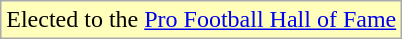<table class="wikitable">
<tr>
<td style="background:#ffb">Elected to the <a href='#'>Pro Football Hall of Fame</a></td>
</tr>
</table>
